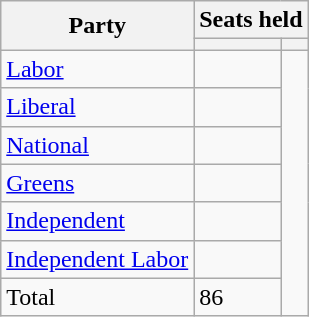<table class="wikitable">
<tr>
<th rowspan=2>Party</th>
<th colspan=2>Seats held</th>
</tr>
<tr>
<th></th>
<th></th>
</tr>
<tr>
<td><a href='#'>Labor</a></td>
<td align=center></td>
</tr>
<tr>
<td><a href='#'>Liberal</a></td>
<td align=center></td>
</tr>
<tr>
<td><a href='#'>National</a></td>
<td align=center></td>
</tr>
<tr>
<td><a href='#'>Greens</a></td>
<td align=center></td>
</tr>
<tr>
<td><a href='#'>Independent</a></td>
<td align=center></td>
</tr>
<tr>
<td><a href='#'>Independent Labor</a></td>
<td align=center></td>
</tr>
<tr>
<td>Total</td>
<td>86</td>
</tr>
</table>
